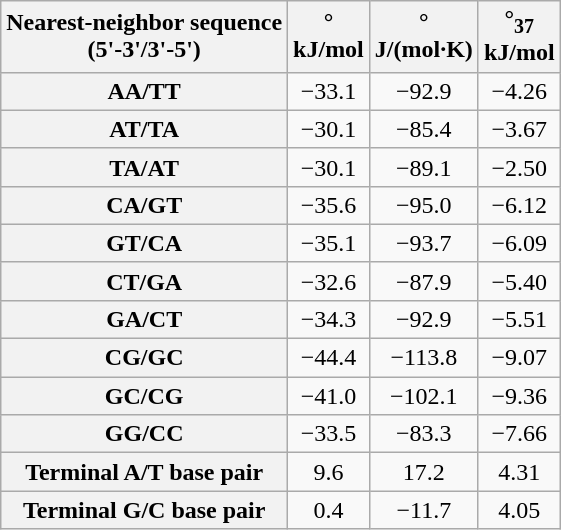<table class="wikitable">
<tr>
<th>Nearest-neighbor sequence <br> (5'-3'/3'-5')</th>
<th>° <br> kJ/mol</th>
<th>° <br> J/(mol·K)</th>
<th>°<sub>37</sub> <br> kJ/mol</th>
</tr>
<tr align="center">
<th scope="row">AA/TT</th>
<td>−33.1</td>
<td>−92.9</td>
<td>−4.26</td>
</tr>
<tr align="center">
<th scope="row">AT/TA</th>
<td>−30.1</td>
<td>−85.4</td>
<td>−3.67</td>
</tr>
<tr align="center">
<th scope="row">TA/AT</th>
<td>−30.1</td>
<td>−89.1</td>
<td>−2.50</td>
</tr>
<tr align="center">
<th scope="row">CA/GT</th>
<td>−35.6</td>
<td>−95.0</td>
<td>−6.12</td>
</tr>
<tr align="center">
<th scope="row">GT/CA</th>
<td>−35.1</td>
<td>−93.7</td>
<td>−6.09</td>
</tr>
<tr align="center">
<th scope="row">CT/GA</th>
<td>−32.6</td>
<td>−87.9</td>
<td>−5.40</td>
</tr>
<tr align="center">
<th scope="row">GA/CT</th>
<td>−34.3</td>
<td>−92.9</td>
<td>−5.51</td>
</tr>
<tr align="center">
<th scope="row">CG/GC</th>
<td>−44.4</td>
<td>−113.8</td>
<td>−9.07</td>
</tr>
<tr align="center">
<th scope="row">GC/CG</th>
<td>−41.0</td>
<td>−102.1</td>
<td>−9.36</td>
</tr>
<tr align="center">
<th scope="row">GG/CC</th>
<td>−33.5</td>
<td>−83.3</td>
<td>−7.66</td>
</tr>
<tr align="center">
<th scope="row">Terminal A/T base pair</th>
<td>9.6</td>
<td>17.2</td>
<td>4.31</td>
</tr>
<tr align="center">
<th scope="row">Terminal G/C base pair</th>
<td>0.4</td>
<td>−11.7</td>
<td>4.05</td>
</tr>
</table>
